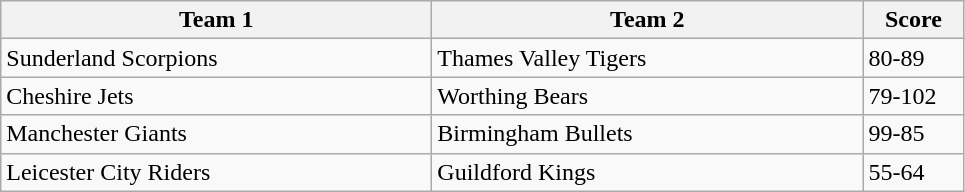<table class="wikitable" style="font-size: 100%">
<tr>
<th width=280>Team 1</th>
<th width=280>Team 2</th>
<th width=60>Score</th>
</tr>
<tr>
<td>Sunderland Scorpions</td>
<td>Thames Valley Tigers</td>
<td>80-89</td>
</tr>
<tr>
<td>Cheshire Jets</td>
<td>Worthing Bears</td>
<td>79-102</td>
</tr>
<tr>
<td>Manchester Giants</td>
<td>Birmingham Bullets</td>
<td>99-85</td>
</tr>
<tr>
<td>Leicester City Riders</td>
<td>Guildford Kings</td>
<td>55-64</td>
</tr>
</table>
